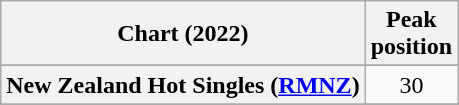<table class="wikitable sortable plainrowheaders" style="text-align:center">
<tr>
<th scope="col">Chart (2022)</th>
<th scope="col">Peak<br>position</th>
</tr>
<tr>
</tr>
<tr>
</tr>
<tr>
<th scope="row">New Zealand Hot Singles (<a href='#'>RMNZ</a>)</th>
<td>30</td>
</tr>
<tr>
</tr>
<tr>
</tr>
<tr>
</tr>
</table>
